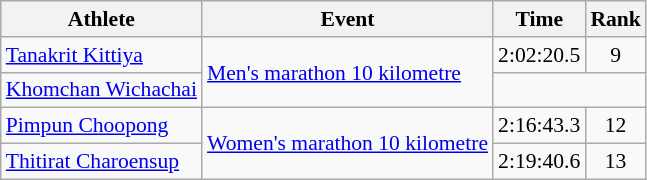<table class="wikitable" style="font-size:90%;text-align:center">
<tr>
<th>Athlete</th>
<th>Event</th>
<th>Time</th>
<th>Rank</th>
</tr>
<tr>
<td align="left"><a href='#'>Tanakrit Kittiya</a></td>
<td align="left" rowspan=2><a href='#'>Men's marathon 10 kilometre</a></td>
<td>2:02:20.5</td>
<td>9</td>
</tr>
<tr>
<td align="left"><a href='#'>Khomchan Wichachai</a></td>
<td colspan=2><strong></strong></td>
</tr>
<tr>
<td align="left"><a href='#'>Pimpun Choopong</a></td>
<td align="left" rowspan=2><a href='#'>Women's marathon 10 kilometre</a></td>
<td>2:16:43.3</td>
<td>12</td>
</tr>
<tr>
<td align="left"><a href='#'>Thitirat Charoensup</a></td>
<td>2:19:40.6</td>
<td>13</td>
</tr>
</table>
